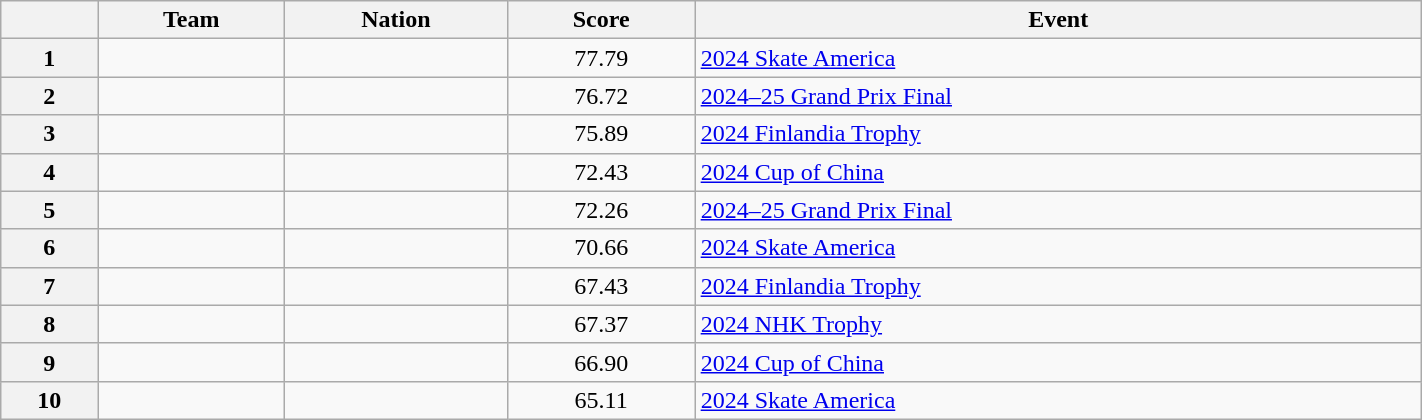<table class="wikitable sortable" style="text-align:left; width:75%">
<tr>
<th scope="col"></th>
<th scope="col">Team</th>
<th scope="col">Nation</th>
<th scope="col">Score</th>
<th scope="col">Event</th>
</tr>
<tr>
<th scope="row">1</th>
<td></td>
<td></td>
<td style="text-align:center">77.79</td>
<td><a href='#'>2024 Skate America</a></td>
</tr>
<tr>
<th scope="row">2</th>
<td></td>
<td></td>
<td style="text-align:center">76.72</td>
<td><a href='#'>2024–25 Grand Prix Final</a></td>
</tr>
<tr>
<th scope="row">3</th>
<td></td>
<td></td>
<td style="text-align:center">75.89</td>
<td><a href='#'>2024 Finlandia Trophy</a></td>
</tr>
<tr>
<th scope="row">4</th>
<td></td>
<td></td>
<td style="text-align:center">72.43</td>
<td><a href='#'>2024 Cup of China</a></td>
</tr>
<tr>
<th scope="row">5</th>
<td></td>
<td></td>
<td style="text-align:center">72.26</td>
<td><a href='#'>2024–25 Grand Prix Final</a></td>
</tr>
<tr>
<th scope="row">6</th>
<td></td>
<td></td>
<td style="text-align:center">70.66</td>
<td><a href='#'>2024 Skate America</a></td>
</tr>
<tr>
<th scope="row">7</th>
<td></td>
<td></td>
<td style="text-align:center">67.43</td>
<td><a href='#'>2024 Finlandia Trophy</a></td>
</tr>
<tr>
<th scope="row">8</th>
<td></td>
<td></td>
<td style="text-align:center">67.37</td>
<td><a href='#'>2024 NHK Trophy</a></td>
</tr>
<tr>
<th scope="row">9</th>
<td></td>
<td></td>
<td style="text-align:center">66.90</td>
<td><a href='#'>2024 Cup of China</a></td>
</tr>
<tr>
<th scope="row">10</th>
<td></td>
<td></td>
<td style="text-align:center">65.11</td>
<td><a href='#'>2024 Skate America</a></td>
</tr>
</table>
